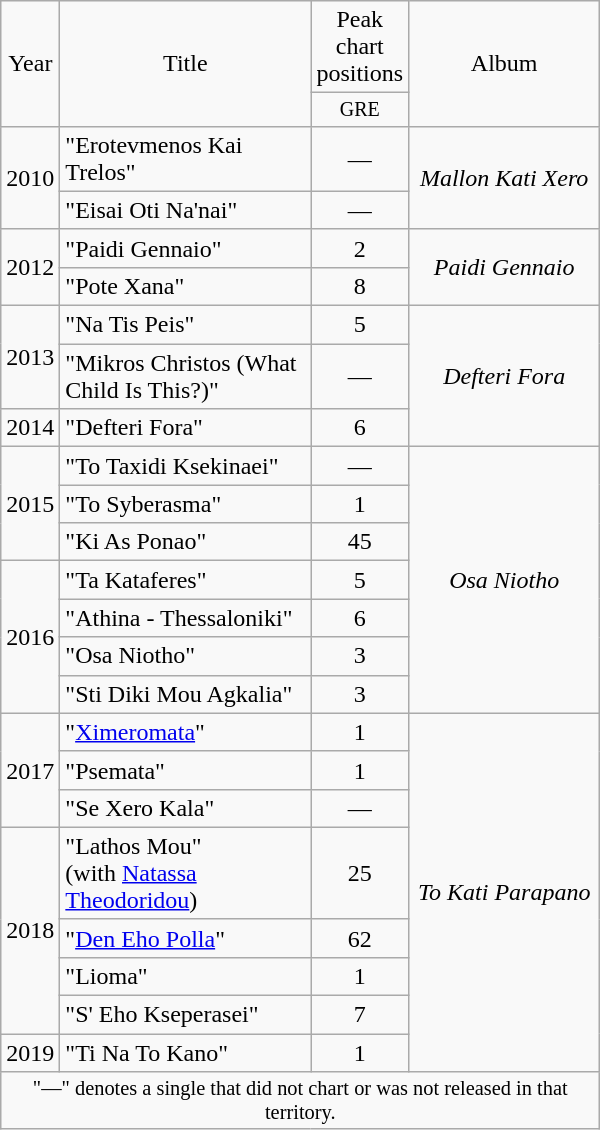<table class="wikitable" style="text-align:center;">
<tr>
<td rowspan="2" width="10">Year</td>
<td rowspan="2" width="160">Title</td>
<td colspan="1">Peak chart positions</td>
<td rowspan="2" width="120">Album</td>
</tr>
<tr style="font-size:smaller">
<td width="30">GRE<br></td>
</tr>
<tr>
<td rowspan="2">2010</td>
<td align="left">"Erotevmenos Kai Trelos"</td>
<td>—</td>
<td rowspan="2"><em>Mallon Kati Xero</em></td>
</tr>
<tr>
<td align="left">"Eisai Oti Na'nai"</td>
<td>—</td>
</tr>
<tr>
<td rowspan="2">2012</td>
<td align="left">"Paidi Gennaio"</td>
<td>2</td>
<td rowspan="2"><em>Paidi Gennaio</em></td>
</tr>
<tr>
<td align="left">"Pote Xana"</td>
<td>8</td>
</tr>
<tr>
<td rowspan="2">2013</td>
<td align="left">"Na Tis Peis"</td>
<td>5</td>
<td rowspan="3"><em>Defteri Fora</em></td>
</tr>
<tr>
<td align="left">"Mikros Christos (What Child Is This?)"</td>
<td>—</td>
</tr>
<tr>
<td>2014</td>
<td align="left">"Defteri Fora"</td>
<td>6</td>
</tr>
<tr>
<td rowspan="3">2015</td>
<td align="left">"To Taxidi Ksekinaei"</td>
<td>—</td>
<td rowspan="7"><em>Osa Niotho</em></td>
</tr>
<tr>
<td align="left">"To Syberasma"</td>
<td>1</td>
</tr>
<tr>
<td align="left">"Ki As Ponao"</td>
<td>45</td>
</tr>
<tr>
<td rowspan="4">2016</td>
<td align="left">"Ta Kataferes"</td>
<td>5</td>
</tr>
<tr>
<td align="left">"Athina - Thessaloniki"</td>
<td>6</td>
</tr>
<tr>
<td align="left">"Osa Niotho"</td>
<td>3</td>
</tr>
<tr>
<td align="left">"Sti Diki Mou Agkalia"</td>
<td>3</td>
</tr>
<tr>
<td rowspan="3">2017</td>
<td align="left">"<a href='#'>Ximeromata</a>"</td>
<td>1</td>
<td rowspan="8"><em>To Kati Parapano</em></td>
</tr>
<tr>
<td align="left">"Psemata"</td>
<td>1</td>
</tr>
<tr>
<td align="left">"Se Xero Kala"</td>
<td>—</td>
</tr>
<tr>
<td rowspan="4">2018</td>
<td align="left">"Lathos Mou"<br><span>(with <a href='#'>Natassa Theodoridou</a>)</span></td>
<td>25</td>
</tr>
<tr>
<td align="left">"<a href='#'>Den Eho Polla</a>"</td>
<td>62</td>
</tr>
<tr>
<td align="left">"Lioma"</td>
<td>1</td>
</tr>
<tr>
<td align="left">"S' Eho Kseperasei"</td>
<td>7</td>
</tr>
<tr>
<td>2019</td>
<td align="left">"Ti Na To Kano"</td>
<td>1</td>
</tr>
<tr>
<td colspan="18" style="font-size:85%">"—" denotes a single that did not chart or was not released in that territory.</td>
</tr>
</table>
